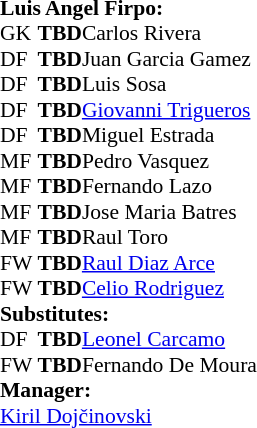<table style="font-size: 90%" cellspacing="0" cellpadding="0">
<tr>
<td colspan="4"><strong>Luis Angel Firpo:</strong></td>
</tr>
<tr>
<th width="25"></th>
<th width="25"></th>
</tr>
<tr>
<td>GK</td>
<td><strong>TBD</strong></td>
<td> Carlos Rivera</td>
</tr>
<tr>
<td>DF</td>
<td><strong>TBD</strong></td>
<td> Juan Garcia Gamez</td>
</tr>
<tr>
<td>DF</td>
<td><strong>TBD</strong></td>
<td> Luis Sosa</td>
</tr>
<tr>
<td>DF</td>
<td><strong>TBD</strong></td>
<td> <a href='#'>Giovanni Trigueros</a></td>
</tr>
<tr>
<td>DF</td>
<td><strong>TBD</strong></td>
<td> Miguel Estrada</td>
</tr>
<tr>
<td>MF</td>
<td><strong>TBD</strong></td>
<td> Pedro Vasquez</td>
</tr>
<tr>
<td>MF</td>
<td><strong>TBD</strong></td>
<td> Fernando Lazo</td>
</tr>
<tr>
<td>MF</td>
<td><strong>TBD</strong></td>
<td> Jose Maria Batres</td>
</tr>
<tr>
<td>MF</td>
<td><strong>TBD</strong></td>
<td> Raul Toro</td>
</tr>
<tr>
<td>FW</td>
<td><strong>TBD</strong></td>
<td> <a href='#'>Raul Diaz Arce</a></td>
</tr>
<tr>
<td>FW</td>
<td><strong>TBD</strong></td>
<td> <a href='#'>Celio Rodriguez</a></td>
</tr>
<tr>
<td colspan=3><strong>Substitutes:</strong></td>
</tr>
<tr>
<td>DF</td>
<td><strong>TBD</strong></td>
<td> <a href='#'>Leonel Carcamo</a></td>
</tr>
<tr>
<td>FW</td>
<td><strong>TBD</strong></td>
<td> Fernando De Moura</td>
</tr>
<tr>
<td colspan=3><strong>Manager:</strong></td>
</tr>
<tr>
<td colspan=4> <a href='#'>Kiril Dojčinovski</a></td>
</tr>
</table>
